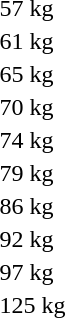<table>
<tr>
<td rowspan=2>57 kg</td>
<td rowspan=2></td>
<td rowspan=2></td>
<td></td>
</tr>
<tr>
<td></td>
</tr>
<tr>
<td rowspan=2>61 kg</td>
<td rowspan=2></td>
<td rowspan=2></td>
<td></td>
</tr>
<tr>
<td></td>
</tr>
<tr>
<td rowspan=2>65 kg</td>
<td rowspan=2></td>
<td rowspan=2></td>
<td></td>
</tr>
<tr>
<td></td>
</tr>
<tr>
<td rowspan=2>70 kg</td>
<td rowspan=2></td>
<td rowspan=2></td>
<td></td>
</tr>
<tr>
<td></td>
</tr>
<tr>
<td rowspan=2>74 kg</td>
<td rowspan=2></td>
<td rowspan=2></td>
<td></td>
</tr>
<tr>
<td></td>
</tr>
<tr>
<td rowspan=2>79 kg</td>
<td rowspan=2></td>
<td rowspan=2></td>
<td></td>
</tr>
<tr>
<td></td>
</tr>
<tr>
<td rowspan=2>86 kg</td>
<td rowspan=2></td>
<td rowspan=2></td>
<td></td>
</tr>
<tr>
<td></td>
</tr>
<tr>
<td>92 kg</td>
<td></td>
<td></td>
<td></td>
</tr>
<tr>
<td>97 kg</td>
<td></td>
<td></td>
<td></td>
</tr>
<tr>
<td>125 kg</td>
<td></td>
<td></td>
<td></td>
</tr>
</table>
